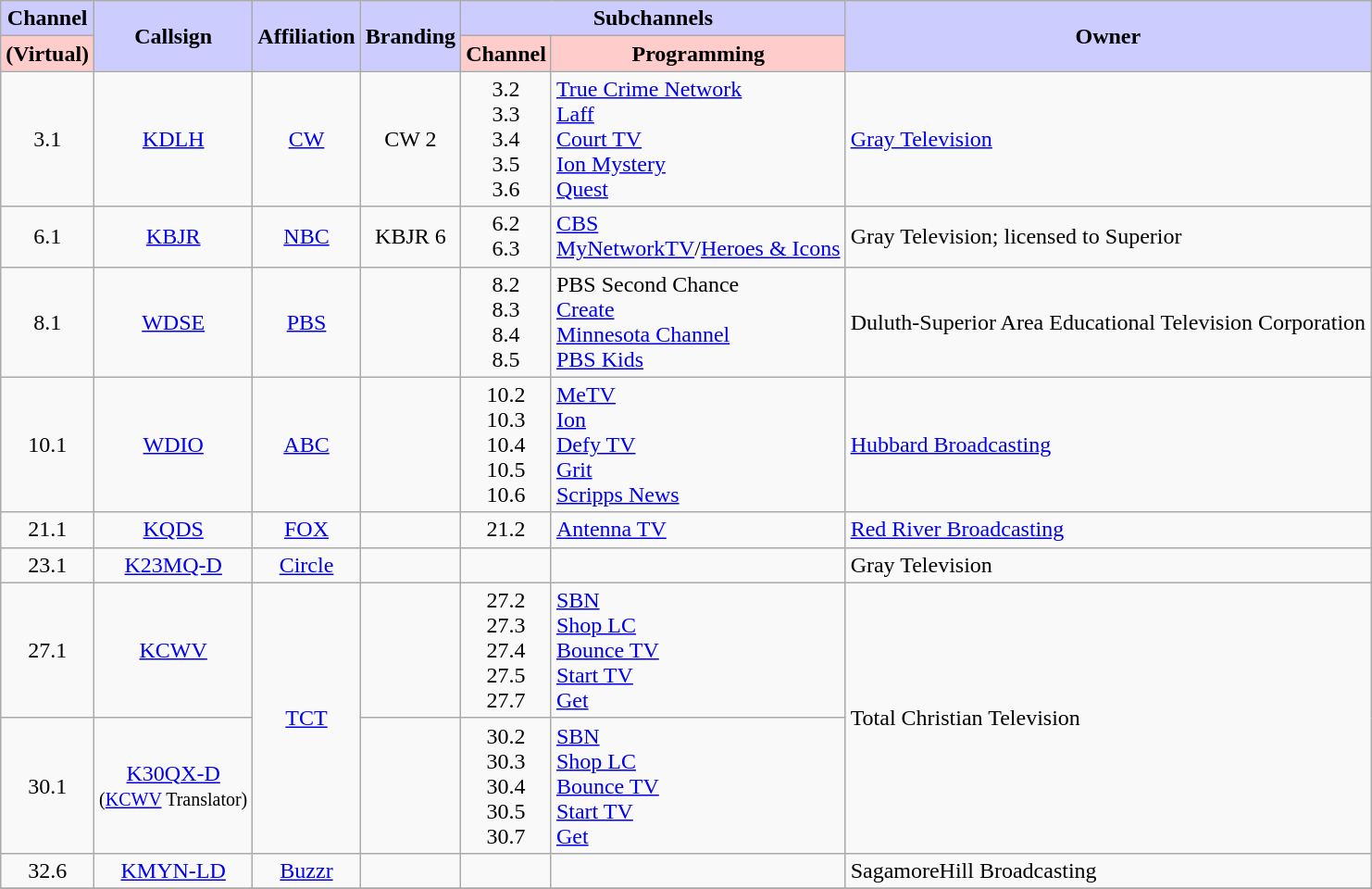<table class=wikitable style="text-align:center">
<tr>
<th style="background:#ccccff;">Channel</th>
<th style="background:#ccccff;" rowspan="2">Callsign</th>
<th style="background:#ccccff;" rowspan="2">Affiliation</th>
<th style="background:#ccccff;" rowspan="2">Branding</th>
<th style="background:#ccccff;" colspan="2">Subchannels</th>
<th style="background:#ccccff;" rowspan="2">Owner</th>
</tr>
<tr>
<th style="background:#ffcccc;">(Virtual)</th>
<th style="background:#ffcccc;">Channel</th>
<th style="background:#ffcccc">Programming</th>
</tr>
<tr>
<td>3.1</td>
<td><a href='#'>KDLH</a></td>
<td><a href='#'>CW</a></td>
<td>CW 2</td>
<td>3.2<br>3.3<br>3.4 <br>3.5<br>3.6<br></td>
<td style="text-align:left"><a href='#'>True Crime Network</a><br><a href='#'>Laff</a><br><a href='#'>Court TV</a><br><a href='#'>Ion Mystery</a><br><a href='#'>Quest</a></td>
<td style="text-align:left"><a href='#'>Gray Television</a></td>
</tr>
<tr>
<td>6.1</td>
<td><a href='#'>KBJR</a></td>
<td><a href='#'>NBC</a></td>
<td>KBJR 6</td>
<td>6.2<br>6.3</td>
<td style="text-align:left"><a href='#'>CBS</a><br><a href='#'>MyNetworkTV</a>/<a href='#'>Heroes & Icons</a></td>
<td style="text-align:left">Gray Television; licensed to Superior</td>
</tr>
<tr>
<td>8.1</td>
<td><a href='#'>WDSE</a></td>
<td><a href='#'>PBS</a></td>
<td></td>
<td>8.2<br>8.3<br>8.4<br>8.5</td>
<td style="text-align:left">PBS Second Chance<br><a href='#'>Create</a><br><a href='#'>Minnesota Channel</a><br><a href='#'>PBS Kids</a></td>
<td style="text-align:left">Duluth-Superior Area Educational Television Corporation</td>
</tr>
<tr>
<td>10.1</td>
<td><a href='#'>WDIO</a></td>
<td><a href='#'>ABC</a></td>
<td></td>
<td>10.2 <br>10.3<br>10.4<br>10.5<br>10.6</td>
<td style="text-align:left"><a href='#'>MeTV</a><br><a href='#'>Ion</a><br><a href='#'>Defy TV</a><br><a href='#'>Grit</a><br><a href='#'>Scripps News</a></td>
<td style="text-align:left"><a href='#'>Hubbard Broadcasting</a></td>
</tr>
<tr>
<td>21.1</td>
<td><a href='#'>KQDS</a></td>
<td><a href='#'>FOX</a></td>
<td></td>
<td>21.2</td>
<td style="text-align:left"><a href='#'>Antenna TV</a></td>
<td style="text-align:left"><a href='#'>Red River Broadcasting</a></td>
</tr>
<tr>
<td>23.1</td>
<td><a href='#'>K23MQ-D</a></td>
<td><a href='#'>Circle</a></td>
<td></td>
<td></td>
<td style="text-align:left"></td>
<td style="text-align:left">Gray Television</td>
</tr>
<tr>
<td>27.1</td>
<td><a href='#'>KCWV</a></td>
<td rowspan="2"><a href='#'>TCT</a></td>
<td></td>
<td>27.2<br>27.3<br>27.4<br>27.5<br>27.7</td>
<td style="text-align:left"><a href='#'>SBN</a><br><a href='#'>Shop LC</a><br><a href='#'>Bounce TV</a><br><a href='#'>Start TV</a><br><a href='#'>Get</a></td>
<td style="text-align:left" rowspan="2">Total Christian Television</td>
</tr>
<tr>
<td>30.1</td>
<td><a href='#'>K30QX-D</a><br><small>(<a href='#'>KCWV</a> Translator)</small></td>
<td></td>
<td>30.2<br>30.3<br>30.4<br>30.5<br>30.7</td>
<td style="text-align:left"><a href='#'>SBN</a><br><a href='#'>Shop LC</a><br><a href='#'>Bounce TV</a><br><a href='#'>Start TV</a><br><a href='#'>Get</a></td>
</tr>
<tr>
<td>32.6</td>
<td><a href='#'>KMYN-LD</a></td>
<td><a href='#'>Buzzr</a></td>
<td></td>
<td></td>
<td></td>
<td style="text-align:left">SagamoreHill Broadcasting</td>
</tr>
<tr>
</tr>
</table>
